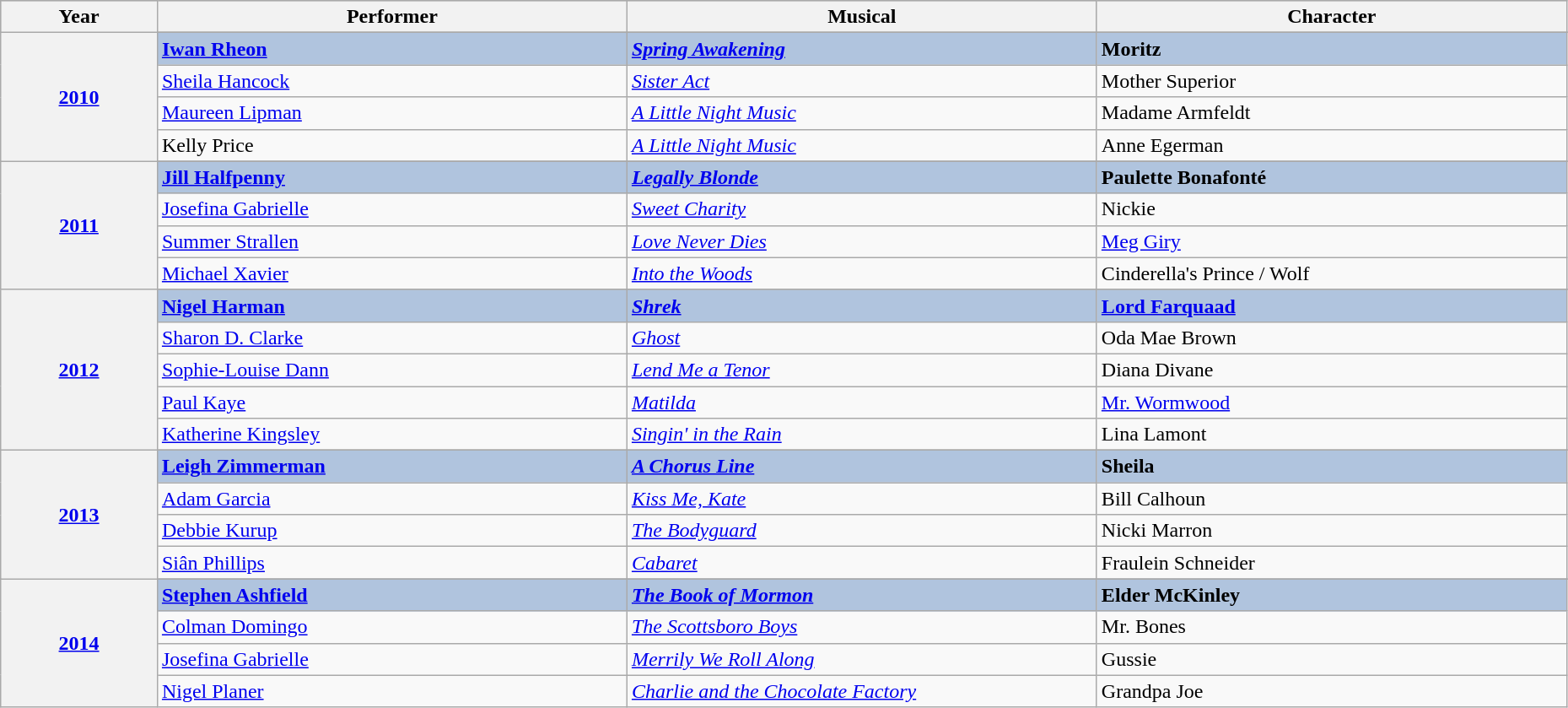<table class="wikitable" style="width:98%;">
<tr style="background:#bebebe;">
<th style="width:10%;">Year</th>
<th style="width:30%;">Performer</th>
<th style="width:30%;">Musical</th>
<th style="width:30%;">Character</th>
</tr>
<tr>
<th rowspan="5" align="center"><a href='#'>2010</a></th>
</tr>
<tr style="background:#B0C4DE">
<td><strong><a href='#'>Iwan Rheon</a></strong></td>
<td><strong><em><a href='#'>Spring Awakening</a></em></strong></td>
<td><strong>Moritz</strong></td>
</tr>
<tr>
<td><a href='#'>Sheila Hancock</a></td>
<td><em><a href='#'>Sister Act</a></em></td>
<td>Mother Superior</td>
</tr>
<tr>
<td><a href='#'>Maureen Lipman</a></td>
<td><em><a href='#'>A Little Night Music</a></em></td>
<td>Madame Armfeldt</td>
</tr>
<tr>
<td>Kelly Price</td>
<td><em><a href='#'>A Little Night Music</a></em></td>
<td>Anne Egerman</td>
</tr>
<tr>
<th rowspan="5" align="center"><a href='#'>2011</a></th>
</tr>
<tr style="background:#B0C4DE">
<td><strong><a href='#'>Jill Halfpenny</a></strong></td>
<td><strong><em><a href='#'>Legally Blonde</a></em></strong></td>
<td><strong>Paulette Bonafonté</strong></td>
</tr>
<tr>
<td><a href='#'>Josefina Gabrielle</a></td>
<td><em><a href='#'>Sweet Charity</a></em></td>
<td>Nickie</td>
</tr>
<tr>
<td><a href='#'>Summer Strallen</a></td>
<td><em><a href='#'>Love Never Dies</a></em></td>
<td><a href='#'>Meg Giry</a></td>
</tr>
<tr>
<td><a href='#'>Michael Xavier</a></td>
<td><em><a href='#'>Into the Woods</a></em></td>
<td>Cinderella's Prince / Wolf</td>
</tr>
<tr>
<th rowspan="6" align="center"><a href='#'>2012</a></th>
</tr>
<tr style="background:#B0C4DE">
<td><strong><a href='#'>Nigel Harman</a></strong></td>
<td><strong><em><a href='#'>Shrek</a></em></strong></td>
<td><strong><a href='#'>Lord Farquaad</a></strong></td>
</tr>
<tr>
<td><a href='#'>Sharon D. Clarke</a></td>
<td><em><a href='#'>Ghost</a></em></td>
<td>Oda Mae Brown</td>
</tr>
<tr>
<td><a href='#'>Sophie-Louise Dann</a></td>
<td><em><a href='#'>Lend Me a Tenor</a></em></td>
<td>Diana Divane</td>
</tr>
<tr>
<td><a href='#'>Paul Kaye</a></td>
<td><em><a href='#'>Matilda</a></em></td>
<td><a href='#'>Mr. Wormwood</a></td>
</tr>
<tr>
<td><a href='#'>Katherine Kingsley</a></td>
<td><em><a href='#'>Singin' in the Rain</a></em></td>
<td>Lina Lamont</td>
</tr>
<tr>
<th rowspan="5" align="center"><a href='#'>2013</a></th>
</tr>
<tr style="background:#B0C4DE">
<td><strong><a href='#'>Leigh Zimmerman</a></strong></td>
<td><strong><em><a href='#'>A Chorus Line</a></em></strong></td>
<td><strong>Sheila</strong></td>
</tr>
<tr>
<td><a href='#'>Adam Garcia</a></td>
<td><em><a href='#'>Kiss Me, Kate</a></em></td>
<td>Bill Calhoun</td>
</tr>
<tr>
<td><a href='#'>Debbie Kurup</a></td>
<td><em><a href='#'>The Bodyguard</a></em></td>
<td>Nicki Marron</td>
</tr>
<tr>
<td><a href='#'>Siân Phillips</a></td>
<td><em><a href='#'>Cabaret</a></em></td>
<td>Fraulein Schneider</td>
</tr>
<tr>
<th rowspan="5" align="center"><a href='#'>2014</a></th>
</tr>
<tr style="background:#B0C4DE">
<td><strong><a href='#'>Stephen Ashfield</a></strong></td>
<td><strong><em><a href='#'>The Book of Mormon</a></em></strong></td>
<td><strong>Elder McKinley</strong></td>
</tr>
<tr>
<td><a href='#'>Colman Domingo</a></td>
<td><em><a href='#'>The Scottsboro Boys</a></em></td>
<td>Mr. Bones</td>
</tr>
<tr>
<td><a href='#'>Josefina Gabrielle</a></td>
<td><em><a href='#'>Merrily We Roll Along</a></em></td>
<td>Gussie</td>
</tr>
<tr>
<td><a href='#'>Nigel Planer</a></td>
<td><em><a href='#'>Charlie and the Chocolate Factory</a></em></td>
<td>Grandpa Joe</td>
</tr>
</table>
